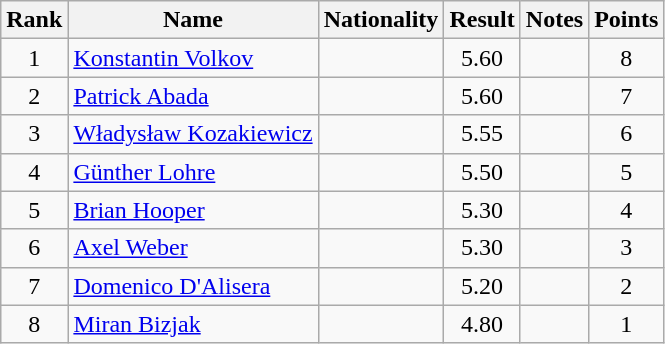<table class="wikitable sortable" style="text-align:center">
<tr>
<th>Rank</th>
<th>Name</th>
<th>Nationality</th>
<th>Result</th>
<th>Notes</th>
<th>Points</th>
</tr>
<tr>
<td>1</td>
<td align=left><a href='#'>Konstantin Volkov</a></td>
<td align=left></td>
<td>5.60</td>
<td></td>
<td>8</td>
</tr>
<tr>
<td>2</td>
<td align=left><a href='#'>Patrick Abada</a></td>
<td align=left></td>
<td>5.60</td>
<td></td>
<td>7</td>
</tr>
<tr>
<td>3</td>
<td align=left><a href='#'>Władysław Kozakiewicz</a></td>
<td align=left></td>
<td>5.55</td>
<td></td>
<td>6</td>
</tr>
<tr>
<td>4</td>
<td align=left><a href='#'>Günther Lohre</a></td>
<td align=left></td>
<td>5.50</td>
<td></td>
<td>5</td>
</tr>
<tr>
<td>5</td>
<td align=left><a href='#'>Brian Hooper</a></td>
<td align=left></td>
<td>5.30</td>
<td></td>
<td>4</td>
</tr>
<tr>
<td>6</td>
<td align=left><a href='#'>Axel Weber</a></td>
<td align=left></td>
<td>5.30</td>
<td></td>
<td>3</td>
</tr>
<tr>
<td>7</td>
<td align=left><a href='#'>Domenico D'Alisera</a></td>
<td align=left></td>
<td>5.20</td>
<td></td>
<td>2</td>
</tr>
<tr>
<td>8</td>
<td align=left><a href='#'>Miran Bizjak</a></td>
<td align=left></td>
<td>4.80</td>
<td></td>
<td>1</td>
</tr>
</table>
